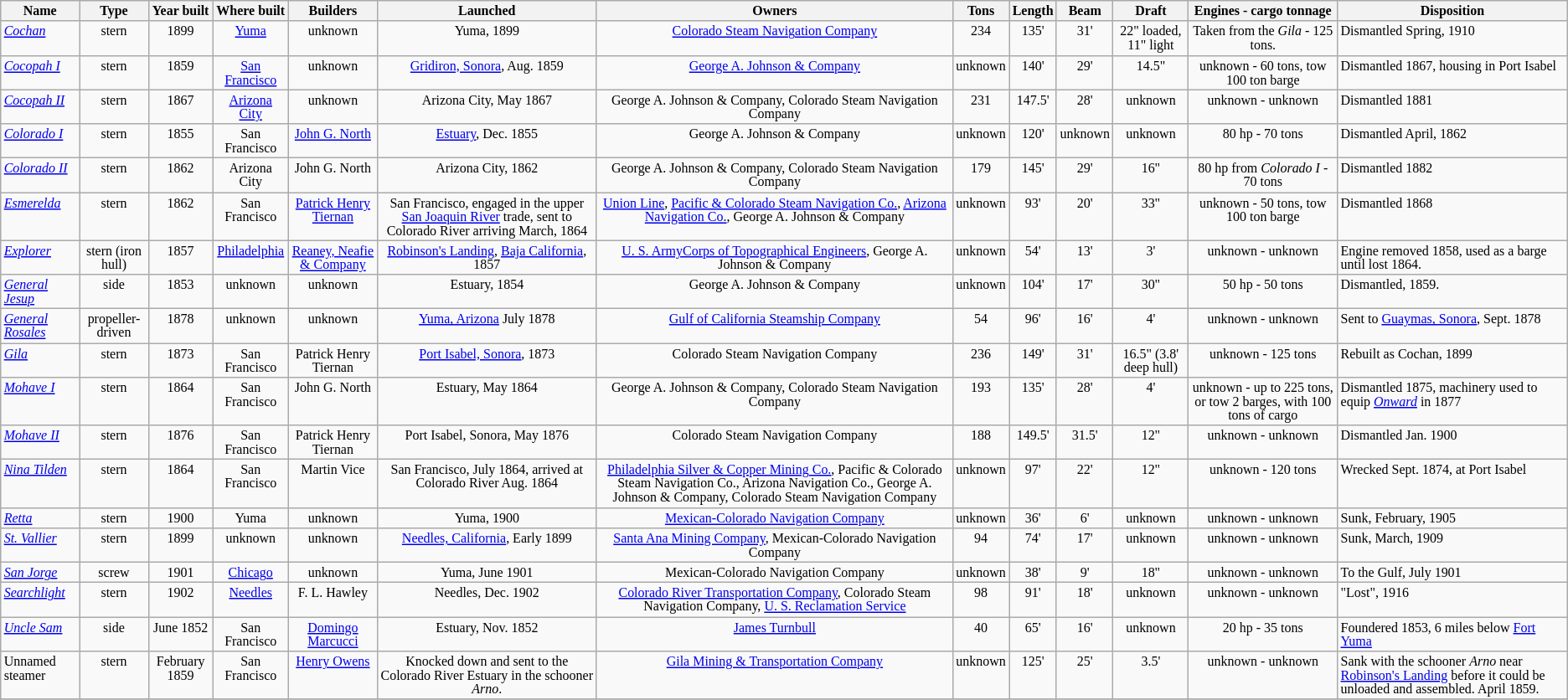<table class="wikitable collapsible sortable">
<tr valign=bottom style="font-size:8pt">
<th>Name</th>
<th>Type</th>
<th>Year built</th>
<th>Where built</th>
<th>Builders</th>
<th>Launched</th>
<th>Owners</th>
<th>Tons</th>
<th>Length</th>
<th>Beam</th>
<th>Draft</th>
<th>Engines - cargo tonnage</th>
<th>Disposition</th>
</tr>
<tr align=center valign=top style="font-size:8pt">
<td align=left><a href='#'><em>Cochan</em></a></td>
<td>stern</td>
<td>1899</td>
<td><a href='#'>Yuma</a></td>
<td>unknown</td>
<td>Yuma, 1899</td>
<td><a href='#'>Colorado Steam Navigation Company</a></td>
<td>234</td>
<td>135'</td>
<td>31'</td>
<td>22" loaded, 11" light</td>
<td>Taken from the <em>Gila</em> - 125 tons.</td>
<td align=left>Dismantled Spring, 1910</td>
</tr>
<tr align=center valign=top style="font-size:8pt">
<td align=left><a href='#'><em>Cocopah I</em></a></td>
<td>stern</td>
<td>1859</td>
<td><a href='#'>San Francisco</a></td>
<td>unknown</td>
<td><a href='#'>Gridiron, Sonora</a>, Aug. 1859</td>
<td><a href='#'>George A. Johnson & Company</a></td>
<td>unknown</td>
<td>140'</td>
<td>29'</td>
<td>14.5"</td>
<td>unknown - 60 tons, tow 100 ton barge</td>
<td align=left>Dismantled 1867, housing in Port Isabel</td>
</tr>
<tr align=center valign=top style="font-size:8pt">
<td align=left><a href='#'><em>Cocopah II</em></a></td>
<td>stern</td>
<td>1867</td>
<td><a href='#'>Arizona City</a></td>
<td>unknown</td>
<td>Arizona City, May 1867</td>
<td>George A. Johnson & Company, Colorado Steam Navigation Company</td>
<td>231</td>
<td>147.5'</td>
<td>28'</td>
<td>unknown</td>
<td>unknown - unknown</td>
<td align=left>Dismantled 1881</td>
</tr>
<tr align=center valign=top style="font-size:8pt">
<td align=left><a href='#'><em>Colorado I</em></a></td>
<td>stern</td>
<td>1855</td>
<td>San Francisco</td>
<td><a href='#'>John G. North</a></td>
<td><a href='#'>Estuary</a>, Dec. 1855</td>
<td>George A. Johnson & Company</td>
<td>unknown</td>
<td>120'</td>
<td>unknown</td>
<td>unknown</td>
<td>80 hp - 70 tons</td>
<td align=left>Dismantled April, 1862</td>
</tr>
<tr align=center valign=top style="font-size:8pt">
<td align=left><a href='#'><em>Colorado II</em></a></td>
<td>stern</td>
<td>1862</td>
<td>Arizona City</td>
<td>John G. North </td>
<td>Arizona City, 1862</td>
<td>George A. Johnson & Company, Colorado Steam Navigation Company</td>
<td>179</td>
<td>145'</td>
<td>29'</td>
<td>16"</td>
<td>80 hp from <em>Colorado I</em> - 70 tons</td>
<td align=left>Dismantled 1882</td>
</tr>
<tr align=center valign=top style="font-size:8pt">
<td align=left><a href='#'><em>Esmerelda</em></a></td>
<td>stern</td>
<td>1862</td>
<td>San Francisco</td>
<td><a href='#'>Patrick Henry Tiernan</a></td>
<td>San Francisco, engaged in the upper <a href='#'>San Joaquin River</a> trade, sent to Colorado River arriving March, 1864</td>
<td><a href='#'>Union Line</a>, <a href='#'>Pacific & Colorado Steam Navigation Co.</a>, <a href='#'>Arizona Navigation Co.</a>, George A. Johnson & Company</td>
<td>unknown</td>
<td>93'</td>
<td>20'</td>
<td>33"</td>
<td>unknown - 50 tons, tow 100 ton barge</td>
<td align=left>Dismantled 1868</td>
</tr>
<tr align=center valign=top style="font-size:8pt">
<td align=left><a href='#'><em>Explorer</em></a></td>
<td>stern (iron hull)</td>
<td>1857</td>
<td><a href='#'>Philadelphia</a></td>
<td><a href='#'>Reaney, Neafie & Company</a></td>
<td><a href='#'>Robinson's Landing</a>, <a href='#'>Baja California</a>, 1857</td>
<td><a href='#'>U. S. Army</a><a href='#'>Corps of Topographical Engineers</a>, George A. Johnson & Company</td>
<td>unknown</td>
<td>54'</td>
<td>13'</td>
<td>3'</td>
<td>unknown - unknown</td>
<td align=left>Engine removed 1858, used as a barge until lost 1864.</td>
</tr>
<tr align=center valign=top style="font-size:8pt">
<td align=left><a href='#'><em>General Jesup</em></a></td>
<td>side</td>
<td>1853</td>
<td>unknown</td>
<td>unknown</td>
<td>Estuary, 1854</td>
<td>George A. Johnson & Company</td>
<td>unknown</td>
<td>104'</td>
<td>17'</td>
<td>30"</td>
<td>50 hp - 50 tons</td>
<td align=left>Dismantled, 1859.</td>
</tr>
<tr align=center valign=top style="font-size:8pt">
<td align=left><a href='#'><em>General Rosales</em></a></td>
<td>propeller-driven</td>
<td>1878</td>
<td>unknown</td>
<td>unknown</td>
<td><a href='#'>Yuma, Arizona</a> July 1878</td>
<td><a href='#'>Gulf of California Steamship Company</a></td>
<td>54</td>
<td>96'</td>
<td>16'</td>
<td>4'</td>
<td>unknown - unknown</td>
<td align=left>Sent to <a href='#'>Guaymas, Sonora</a>, Sept. 1878</td>
</tr>
<tr align=center valign=top style="font-size:8pt">
<td align=left><a href='#'><em>Gila</em></a></td>
<td>stern</td>
<td>1873</td>
<td>San Francisco</td>
<td>Patrick Henry Tiernan </td>
<td><a href='#'>Port Isabel, Sonora</a>, 1873</td>
<td>Colorado Steam Navigation Company</td>
<td>236</td>
<td>149'</td>
<td>31'</td>
<td>16.5" (3.8' deep hull)</td>
<td>unknown - 125 tons</td>
<td align=left>Rebuilt as Cochan, 1899</td>
</tr>
<tr align=center valign=top style="font-size:8pt">
<td align=left><a href='#'><em>Mohave I</em></a></td>
<td>stern</td>
<td>1864</td>
<td>San Francisco</td>
<td>John G. North </td>
<td>Estuary, May 1864</td>
<td>George A. Johnson & Company, Colorado Steam Navigation Company</td>
<td>193</td>
<td>135'</td>
<td>28'</td>
<td>4'</td>
<td>unknown - up to 225 tons, or tow 2 barges, with 100 tons of cargo</td>
<td align=left>Dismantled 1875, machinery used to equip <a href='#'><em>Onward</em></a> in 1877</td>
</tr>
<tr align=center valign=top style="font-size:8pt">
<td align=left><a href='#'><em>Mohave II</em></a></td>
<td>stern</td>
<td>1876</td>
<td>San Francisco</td>
<td>Patrick Henry Tiernan </td>
<td>Port Isabel, Sonora, May 1876</td>
<td>Colorado Steam Navigation Company</td>
<td>188</td>
<td>149.5'</td>
<td>31.5'</td>
<td>12"</td>
<td>unknown - unknown</td>
<td align=left>Dismantled Jan. 1900</td>
</tr>
<tr align=center valign=top style="font-size:8pt">
<td align=left><a href='#'><em>Nina Tilden</em></a></td>
<td>stern</td>
<td>1864</td>
<td>San Francisco</td>
<td>Martin Vice</td>
<td>San Francisco, July 1864, arrived at Colorado River Aug. 1864</td>
<td><a href='#'>Philadelphia Silver & Copper Mining Co.</a>, Pacific & Colorado Steam Navigation Co., Arizona Navigation Co., George A. Johnson & Company, Colorado Steam Navigation Company</td>
<td>unknown</td>
<td>97'</td>
<td>22'</td>
<td>12"</td>
<td>unknown - 120 tons</td>
<td align=left>Wrecked Sept. 1874, at Port Isabel</td>
</tr>
<tr align=center valign=top style="font-size:8pt">
<td align=left><a href='#'><em>Retta</em></a></td>
<td>stern</td>
<td>1900</td>
<td>Yuma</td>
<td>unknown</td>
<td>Yuma, 1900</td>
<td><a href='#'>Mexican-Colorado Navigation Company</a></td>
<td>unknown</td>
<td>36'</td>
<td>6'</td>
<td>unknown</td>
<td>unknown - unknown</td>
<td align=left>Sunk, February, 1905</td>
</tr>
<tr align=center valign=top style="font-size:8pt">
<td align=left><a href='#'><em>St. Vallier</em></a></td>
<td>stern</td>
<td>1899</td>
<td>unknown</td>
<td>unknown</td>
<td><a href='#'>Needles, California</a>, Early 1899</td>
<td><a href='#'>Santa Ana Mining Company</a>, Mexican-Colorado Navigation Company</td>
<td>94</td>
<td>74'</td>
<td>17'</td>
<td>unknown</td>
<td>unknown - unknown</td>
<td align=left>Sunk, March, 1909</td>
</tr>
<tr align=center valign=top style="font-size:8pt">
<td align=left><a href='#'><em>San Jorge</em></a></td>
<td>screw</td>
<td>1901</td>
<td><a href='#'>Chicago</a></td>
<td>unknown</td>
<td>Yuma, June 1901</td>
<td>Mexican-Colorado Navigation Company</td>
<td>unknown</td>
<td>38'</td>
<td>9'</td>
<td>18"</td>
<td>unknown - unknown</td>
<td align=left>To the Gulf, July 1901</td>
</tr>
<tr align=center valign=top style="font-size:8pt">
<td align=left><a href='#'><em>Searchlight</em></a></td>
<td>stern</td>
<td>1902</td>
<td><a href='#'>Needles</a></td>
<td>F. L. Hawley</td>
<td>Needles, Dec. 1902</td>
<td><a href='#'>Colorado River Transportation Company</a>, Colorado Steam Navigation Company, <a href='#'>U. S. Reclamation Service</a></td>
<td>98</td>
<td>91'</td>
<td>18'</td>
<td>unknown</td>
<td>unknown - unknown</td>
<td align=left>"Lost", 1916</td>
</tr>
<tr align=center valign=top style="font-size:8pt">
<td align=left><em><a href='#'>Uncle Sam</a></em></td>
<td>side</td>
<td>June 1852</td>
<td>San Francisco</td>
<td><a href='#'>Domingo Marcucci</a></td>
<td>Estuary, Nov. 1852</td>
<td><a href='#'>James Turnbull</a></td>
<td>40</td>
<td>65'</td>
<td>16'</td>
<td>unknown</td>
<td>20 hp - 35 tons</td>
<td align=left>Foundered 1853, 6 miles below <a href='#'>Fort Yuma</a></td>
</tr>
<tr align=center valign=top style="font-size:8pt">
<td align=left>Unnamed steamer</td>
<td>stern</td>
<td>February 1859</td>
<td>San Francisco</td>
<td><a href='#'>Henry Owens</a></td>
<td>Knocked down and sent to the Colorado River Estuary in the schooner <em>Arno</em>.</td>
<td><a href='#'>Gila Mining & Transportation Company</a></td>
<td>unknown</td>
<td>125'</td>
<td>25'</td>
<td>3.5'</td>
<td>unknown - unknown</td>
<td align=left>Sank with the schooner <em>Arno</em> near <a href='#'>Robinson's Landing</a> before it could be unloaded and assembled. April 1859.</td>
</tr>
<tr>
</tr>
</table>
